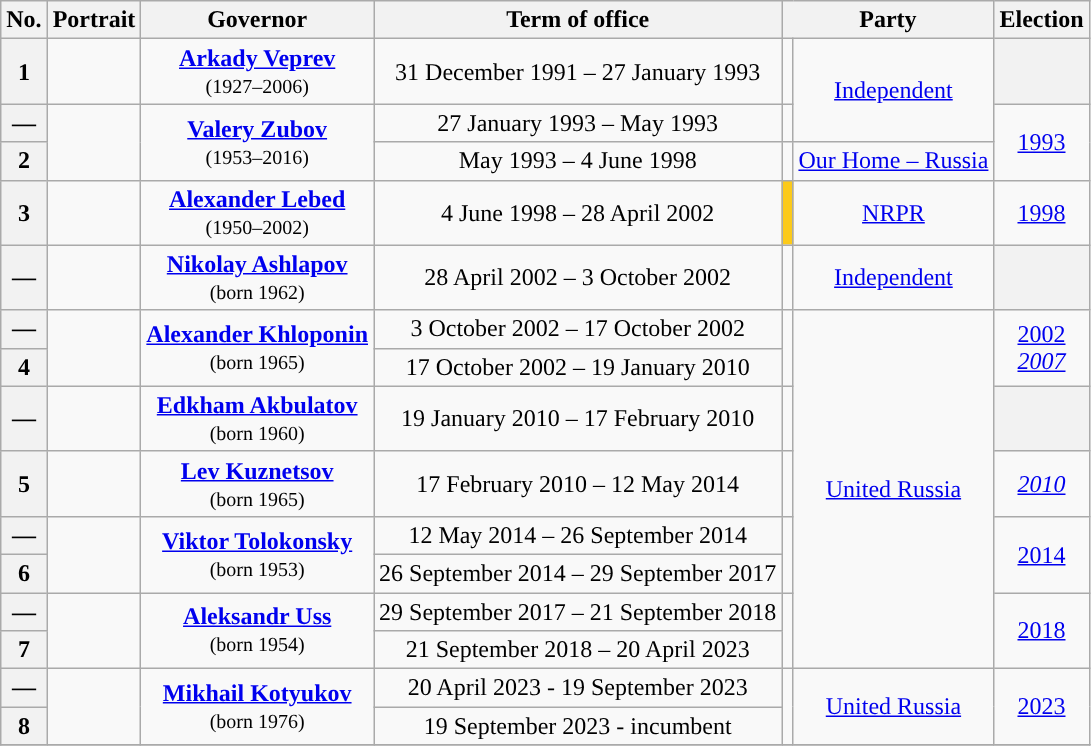<table class="wikitable" style="text-align: center;">
<tr>
<th>No.</th>
<th>Portrait</th>
<th>Governor</th>
<th>Term of office</th>
<th colspan="2">Party</th>
<th>Election</th>
</tr>
<tr>
<th>1</th>
<td></td>
<td><strong><a href='#'>Arkady Veprev</a></strong><br><small>(1927–2006)</small></td>
<td>31 December 1991 – 27 January 1993</td>
<td style="background:"></td>
<td rowspan="2"><a href='#'>Independent</a></td>
<th></th>
</tr>
<tr>
<th>—</th>
<td rowspan=2></td>
<td rowspan=2><strong><a href='#'>Valery Zubov</a></strong><br><small>(1953–2016)</small></td>
<td>27 January 1993 – May 1993</td>
<td style="background:"></td>
<td rowspan=2><a href='#'>1993</a></td>
</tr>
<tr>
<th>2</th>
<td>May 1993 – 4 June 1998</td>
<td style="background:"></td>
<td><a href='#'>Our Home – Russia</a></td>
</tr>
<tr>
<th>3</th>
<td></td>
<td><strong><a href='#'>Alexander Lebed</a></strong><br><small>(1950–2002)</small></td>
<td>4 June 1998 – 28 April 2002</td>
<td style="background:#FCCA19;"></td>
<td><a href='#'>NRPR</a></td>
<td><a href='#'>1998</a></td>
</tr>
<tr>
<th>—</th>
<td></td>
<td><strong><a href='#'>Nikolay Ashlapov</a></strong><br><small>(born 1962)</small></td>
<td>28 April 2002 – 3 October 2002</td>
<td style="background:"></td>
<td><a href='#'>Independent</a></td>
<th></th>
</tr>
<tr>
<th>—</th>
<td rowspan=2></td>
<td rowspan=2><strong><a href='#'>Alexander Khloponin</a></strong><br><small>(born 1965)</small></td>
<td>3 October 2002 – 17 October 2002</td>
<td rowspan=2; style="background:"></td>
<td rowspan=8><a href='#'>United Russia</a></td>
<td rowspan=2><a href='#'>2002</a><br><em><a href='#'>2007</a></em></td>
</tr>
<tr>
<th>4</th>
<td>17 October 2002 – 19 January 2010</td>
</tr>
<tr>
<th>—</th>
<td></td>
<td><strong><a href='#'>Edkham Akbulatov</a></strong><br><small>(born 1960)</small></td>
<td>19 January 2010 – 17 February 2010</td>
<td style="background:"></td>
<th></th>
</tr>
<tr>
<th>5</th>
<td></td>
<td><strong><a href='#'>Lev Kuznetsov</a></strong><br><small>(born 1965)</small></td>
<td>17 February 2010 – 12 May 2014</td>
<td style="background:"></td>
<td><em><a href='#'>2010</a></em></td>
</tr>
<tr>
<th>—</th>
<td rowspan=2></td>
<td rowspan=2><strong><a href='#'>Viktor Tolokonsky</a></strong><br><small>(born 1953)</small></td>
<td>12 May 2014 – 26 September 2014</td>
<td rowspan=2; style="background:"></td>
<td rowspan=2><a href='#'>2014</a></td>
</tr>
<tr>
<th>6</th>
<td>26 September 2014 – 29 September 2017</td>
</tr>
<tr>
<th>—</th>
<td rowspan=2></td>
<td rowspan=2><strong><a href='#'>Aleksandr Uss</a></strong><br><small>(born 1954)</small></td>
<td>29 September 2017 – 21 September 2018</td>
<td rowspan=2; style="background:"></td>
<td rowspan=2><a href='#'>2018</a></td>
</tr>
<tr>
<th>7</th>
<td>21 September 2018 – 20 April 2023</td>
</tr>
<tr>
<th>—</th>
<td rowspan=2></td>
<td rowspan=2><strong><a href='#'>Mikhail Kotyukov</a></strong><br><small>(born 1976)</small></td>
<td>20 April 2023 - 19 September 2023</td>
<td rowspan=2; style="background:"></td>
<td rowspan=2><a href='#'>United Russia</a></td>
<td rowspan=2><a href='#'>2023</a></td>
</tr>
<tr>
<th>8</th>
<td>19 September 2023 - incumbent</td>
</tr>
<tr>
</tr>
</table>
